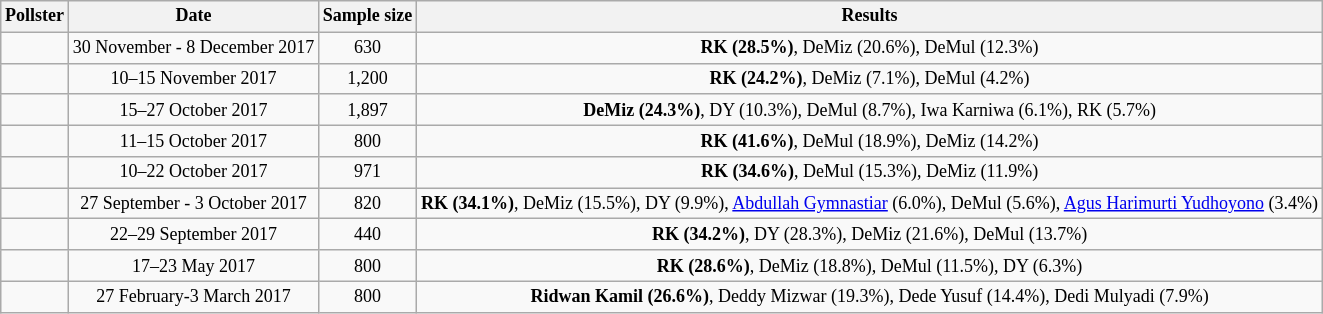<table class="wikitable sortable" style="text-align: center; font-size: 75%;">
<tr>
<th>Pollster</th>
<th>Date</th>
<th>Sample size</th>
<th>Results</th>
</tr>
<tr>
<td></td>
<td>30 November - 8 December 2017</td>
<td>630</td>
<td><strong>RK (28.5%)</strong>, DeMiz (20.6%), DeMul (12.3%)</td>
</tr>
<tr>
<td></td>
<td>10–15 November 2017</td>
<td>1,200</td>
<td><strong>RK (24.2%)</strong>, DeMiz (7.1%), DeMul (4.2%)</td>
</tr>
<tr>
<td></td>
<td>15–27 October 2017</td>
<td>1,897</td>
<td><strong>DeMiz (24.3%)</strong>, DY (10.3%), DeMul (8.7%), Iwa Karniwa (6.1%), RK (5.7%)</td>
</tr>
<tr>
<td></td>
<td>11–15 October 2017</td>
<td>800</td>
<td><strong>RK (41.6%)</strong>, DeMul (18.9%), DeMiz (14.2%)</td>
</tr>
<tr>
<td></td>
<td>10–22 October 2017</td>
<td>971</td>
<td><strong>RK (34.6%)</strong>, DeMul (15.3%), DeMiz (11.9%)</td>
</tr>
<tr>
<td></td>
<td>27 September - 3 October 2017</td>
<td>820</td>
<td><strong>RK (34.1%)</strong>, DeMiz (15.5%), DY (9.9%), <a href='#'>Abdullah Gymnastiar</a> (6.0%), DeMul (5.6%), <a href='#'>Agus Harimurti Yudhoyono</a> (3.4%)</td>
</tr>
<tr>
<td></td>
<td>22–29 September 2017</td>
<td>440</td>
<td><strong>RK (34.2%)</strong>, DY (28.3%), DeMiz (21.6%), DeMul (13.7%)</td>
</tr>
<tr>
<td></td>
<td>17–23 May 2017</td>
<td>800</td>
<td><strong>RK (28.6%)</strong>, DeMiz (18.8%), DeMul (11.5%), DY (6.3%)</td>
</tr>
<tr>
<td></td>
<td>27 February-3 March 2017</td>
<td>800</td>
<td><strong>Ridwan Kamil (26.6%)</strong>, Deddy Mizwar (19.3%), Dede Yusuf (14.4%), Dedi Mulyadi (7.9%)</td>
</tr>
</table>
